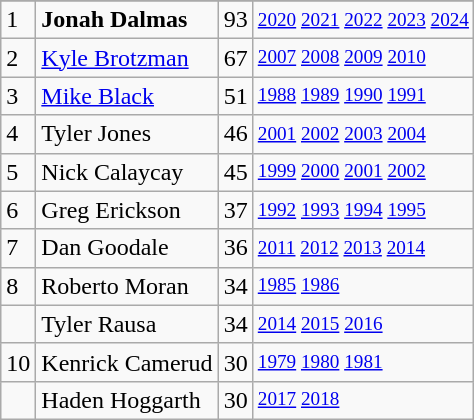<table class="wikitable">
<tr>
</tr>
<tr>
<td>1</td>
<td><strong>Jonah Dalmas</strong></td>
<td>93</td>
<td style="font-size:80%;"><a href='#'>2020</a> <a href='#'>2021</a> <a href='#'>2022</a> <a href='#'>2023</a> <a href='#'>2024</a></td>
</tr>
<tr>
<td>2</td>
<td><a href='#'>Kyle Brotzman</a></td>
<td>67</td>
<td style="font-size:80%;"><a href='#'>2007</a> <a href='#'>2008</a> <a href='#'>2009</a> <a href='#'>2010</a></td>
</tr>
<tr>
<td>3</td>
<td><a href='#'>Mike Black</a></td>
<td>51</td>
<td style="font-size:80%;"><a href='#'>1988</a> <a href='#'>1989</a> <a href='#'>1990</a> <a href='#'>1991</a></td>
</tr>
<tr>
<td>4</td>
<td>Tyler Jones</td>
<td>46</td>
<td style="font-size:80%;"><a href='#'>2001</a> <a href='#'>2002</a> <a href='#'>2003</a> <a href='#'>2004</a></td>
</tr>
<tr>
<td>5</td>
<td>Nick Calaycay</td>
<td>45</td>
<td style="font-size:80%;"><a href='#'>1999</a> <a href='#'>2000</a> <a href='#'>2001</a> <a href='#'>2002</a></td>
</tr>
<tr>
<td>6</td>
<td>Greg Erickson</td>
<td>37</td>
<td style="font-size:80%;"><a href='#'>1992</a> <a href='#'>1993</a> <a href='#'>1994</a> <a href='#'>1995</a></td>
</tr>
<tr>
<td>7</td>
<td>Dan Goodale</td>
<td>36</td>
<td style="font-size:80%;"><a href='#'>2011</a> <a href='#'>2012</a> <a href='#'>2013</a> <a href='#'>2014</a></td>
</tr>
<tr>
<td>8</td>
<td>Roberto Moran</td>
<td>34</td>
<td style="font-size:80%;"><a href='#'>1985</a> <a href='#'>1986</a></td>
</tr>
<tr>
<td></td>
<td>Tyler Rausa</td>
<td>34</td>
<td style="font-size:80%;"><a href='#'>2014</a> <a href='#'>2015</a> <a href='#'>2016</a></td>
</tr>
<tr>
<td>10</td>
<td>Kenrick Camerud</td>
<td>30</td>
<td style="font-size:80%;"><a href='#'>1979</a> <a href='#'>1980</a> <a href='#'>1981</a></td>
</tr>
<tr>
<td></td>
<td>Haden Hoggarth</td>
<td>30</td>
<td style="font-size:80%;"><a href='#'>2017</a> <a href='#'>2018</a></td>
</tr>
</table>
